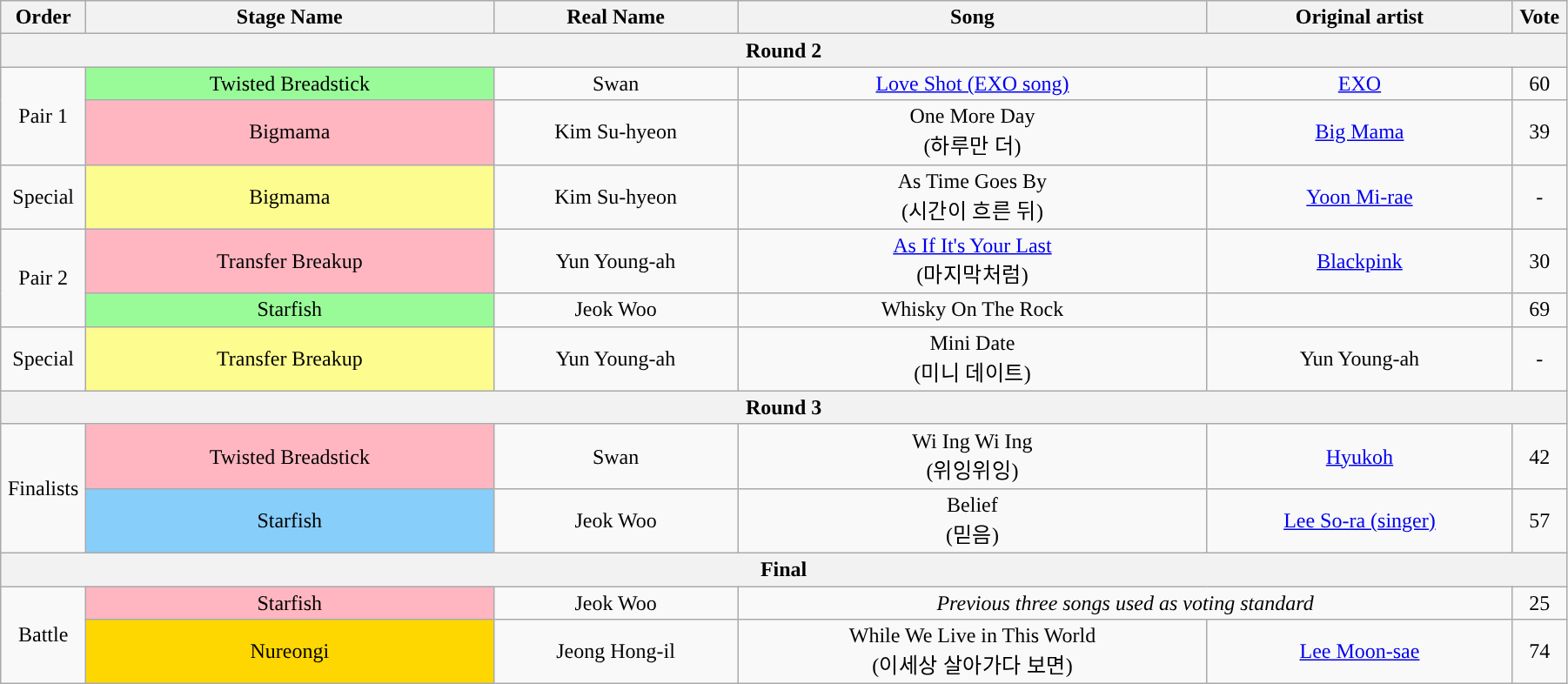<table class="wikitable" style="text-align:center; width:95%">
<tr>
<th style="width:1%;">Order</th>
<th style="width:20%;">Stage Name</th>
<th style="width:12%">Real Name</th>
<th style="width:23%;">Song</th>
<th style="width:15%;">Original artist</th>
<th style="width:1%;">Vote</th>
</tr>
<tr>
<th colspan=6>Round 2</th>
</tr>
<tr>
<td rowspan=2>Pair 1</td>
<td bgcolor="palegreen">Twisted Breadstick</td>
<td>Swan</td>
<td><a href='#'>Love Shot (EXO song)</a></td>
<td><a href='#'>EXO</a></td>
<td>60</td>
</tr>
<tr>
<td bgcolor="lightpink">Bigmama</td>
<td>Kim Su-hyeon</td>
<td>One More Day<br>(하루만 더)</td>
<td><a href='#'>Big Mama</a></td>
<td>39</td>
</tr>
<tr>
<td>Special</td>
<td bgcolor="#FDFC8F">Bigmama</td>
<td>Kim Su-hyeon</td>
<td>As Time Goes By<br>(시간이 흐른 뒤)</td>
<td><a href='#'>Yoon Mi-rae</a></td>
<td>-</td>
</tr>
<tr>
<td rowspan=2>Pair 2</td>
<td bgcolor="lightpink">Transfer Breakup</td>
<td>Yun Young-ah</td>
<td><a href='#'>As If It's Your Last</a><br>(마지막처럼)</td>
<td><a href='#'>Blackpink</a></td>
<td>30</td>
</tr>
<tr>
<td bgcolor="palegreen">Starfish</td>
<td>Jeok Woo</td>
<td>Whisky On The Rock</td>
<td></td>
<td>69</td>
</tr>
<tr>
<td>Special</td>
<td bgcolor="#FDFC8F">Transfer Breakup</td>
<td>Yun Young-ah</td>
<td>Mini Date<br>(미니 데이트)</td>
<td>Yun Young-ah</td>
<td>-</td>
</tr>
<tr>
<th colspan=6>Round 3</th>
</tr>
<tr>
<td rowspan=2>Finalists</td>
<td bgcolor="lightpink">Twisted Breadstick</td>
<td>Swan</td>
<td>Wi Ing Wi Ing<br>(위잉위잉)</td>
<td><a href='#'>Hyukoh</a></td>
<td>42</td>
</tr>
<tr>
<td bgcolor="lightskyblue">Starfish</td>
<td>Jeok Woo</td>
<td>Belief<br>(믿음)</td>
<td><a href='#'>Lee So-ra (singer)</a></td>
<td>57</td>
</tr>
<tr>
<th colspan=6>Final</th>
</tr>
<tr>
<td rowspan=2>Battle</td>
<td bgcolor="lightpink">Starfish</td>
<td>Jeok Woo</td>
<td colspan=2><em>Previous three songs used as voting standard</em></td>
<td>25</td>
</tr>
<tr>
<td bgcolor="gold">Nureongi</td>
<td>Jeong Hong-il</td>
<td>While We Live in This World<br>(이세상 살아가다 보면)</td>
<td><a href='#'>Lee Moon-sae</a></td>
<td>74</td>
</tr>
</table>
